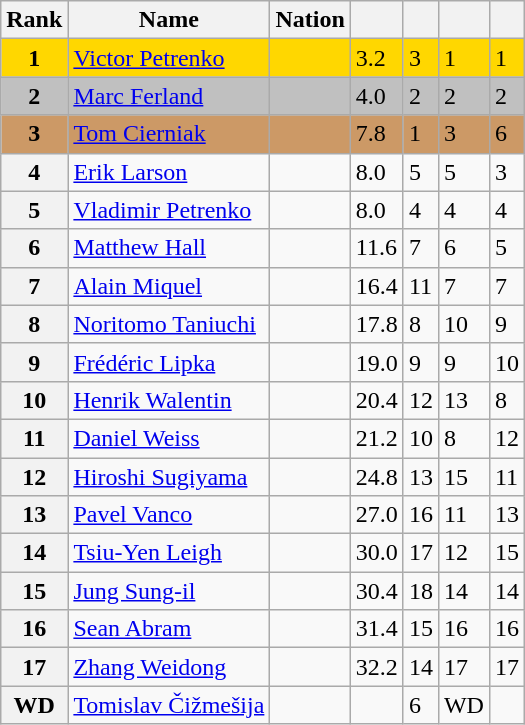<table class="wikitable sortable">
<tr>
<th>Rank</th>
<th>Name</th>
<th>Nation</th>
<th></th>
<th></th>
<th></th>
<th></th>
</tr>
<tr bgcolor=gold>
<td align=center><strong>1</strong></td>
<td><a href='#'>Victor Petrenko</a></td>
<td></td>
<td>3.2</td>
<td>3</td>
<td>1</td>
<td>1</td>
</tr>
<tr bgcolor=silver>
<td align=center><strong>2</strong></td>
<td><a href='#'>Marc Ferland</a></td>
<td></td>
<td>4.0</td>
<td>2</td>
<td>2</td>
<td>2</td>
</tr>
<tr bgcolor=cc9966>
<td align=center><strong>3</strong></td>
<td><a href='#'>Tom Cierniak</a></td>
<td></td>
<td>7.8</td>
<td>1</td>
<td>3</td>
<td>6</td>
</tr>
<tr>
<th>4</th>
<td><a href='#'>Erik Larson</a></td>
<td></td>
<td>8.0</td>
<td>5</td>
<td>5</td>
<td>3</td>
</tr>
<tr>
<th>5</th>
<td><a href='#'>Vladimir Petrenko</a></td>
<td></td>
<td>8.0</td>
<td>4</td>
<td>4</td>
<td>4</td>
</tr>
<tr>
<th>6</th>
<td><a href='#'>Matthew Hall</a></td>
<td></td>
<td>11.6</td>
<td>7</td>
<td>6</td>
<td>5</td>
</tr>
<tr>
<th>7</th>
<td><a href='#'>Alain Miquel</a></td>
<td></td>
<td>16.4</td>
<td>11</td>
<td>7</td>
<td>7</td>
</tr>
<tr>
<th>8</th>
<td><a href='#'>Noritomo Taniuchi</a></td>
<td></td>
<td>17.8</td>
<td>8</td>
<td>10</td>
<td>9</td>
</tr>
<tr>
<th>9</th>
<td><a href='#'>Frédéric Lipka</a></td>
<td></td>
<td>19.0</td>
<td>9</td>
<td>9</td>
<td>10</td>
</tr>
<tr>
<th>10</th>
<td><a href='#'>Henrik Walentin</a></td>
<td></td>
<td>20.4</td>
<td>12</td>
<td>13</td>
<td>8</td>
</tr>
<tr>
<th>11</th>
<td><a href='#'>Daniel Weiss</a></td>
<td></td>
<td>21.2</td>
<td>10</td>
<td>8</td>
<td>12</td>
</tr>
<tr>
<th>12</th>
<td><a href='#'>Hiroshi Sugiyama</a></td>
<td></td>
<td>24.8</td>
<td>13</td>
<td>15</td>
<td>11</td>
</tr>
<tr>
<th>13</th>
<td><a href='#'>Pavel Vanco</a></td>
<td></td>
<td>27.0</td>
<td>16</td>
<td>11</td>
<td>13</td>
</tr>
<tr>
<th>14</th>
<td><a href='#'>Tsiu-Yen Leigh</a></td>
<td></td>
<td>30.0</td>
<td>17</td>
<td>12</td>
<td>15</td>
</tr>
<tr>
<th>15</th>
<td><a href='#'>Jung Sung-il</a></td>
<td></td>
<td>30.4</td>
<td>18</td>
<td>14</td>
<td>14</td>
</tr>
<tr>
<th>16</th>
<td><a href='#'>Sean Abram</a></td>
<td></td>
<td>31.4</td>
<td>15</td>
<td>16</td>
<td>16</td>
</tr>
<tr>
<th>17</th>
<td><a href='#'>Zhang Weidong</a></td>
<td></td>
<td>32.2</td>
<td>14</td>
<td>17</td>
<td>17</td>
</tr>
<tr>
<th>WD</th>
<td><a href='#'>Tomislav Čižmešija</a></td>
<td></td>
<td></td>
<td>6</td>
<td>WD</td>
<td></td>
</tr>
</table>
